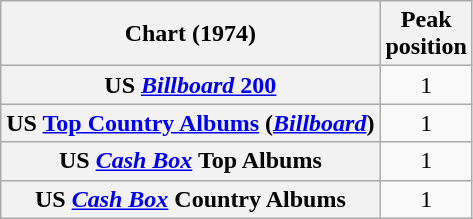<table class="wikitable plainrowheaders" style="text-align:center">
<tr>
<th scope="col">Chart (1974)</th>
<th scope="col">Peak<br>position</th>
</tr>
<tr>
<th scope="row">US <a href='#'><em>Billboard</em> 200</a></th>
<td>1</td>
</tr>
<tr>
<th scope="row">US <a href='#'>Top Country Albums</a> (<em><a href='#'>Billboard</a></em>)</th>
<td>1</td>
</tr>
<tr>
<th scope="row">US <em><a href='#'>Cash Box</a></em> Top Albums</th>
<td align="center">1</td>
</tr>
<tr>
<th scope="row">US <em><a href='#'>Cash Box</a></em> Country Albums</th>
<td align="center">1</td>
</tr>
</table>
